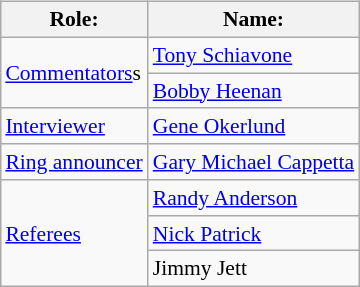<table class=wikitable style="font-size:90%; margin: 0.5em 0 0.5em 1em; float: right; clear: right;">
<tr>
<th>Role:</th>
<th>Name:</th>
</tr>
<tr>
<td rowspan=2><a href='#'>Commentators</a>s</td>
<td><a href='#'>Tony Schiavone</a></td>
</tr>
<tr>
<td><a href='#'>Bobby Heenan</a></td>
</tr>
<tr>
<td><a href='#'>Interviewer</a></td>
<td><a href='#'>Gene Okerlund</a></td>
</tr>
<tr>
<td><a href='#'>Ring announcer</a></td>
<td><a href='#'>Gary Michael Cappetta</a></td>
</tr>
<tr>
<td rowspan=3><a href='#'>Referees</a></td>
<td><a href='#'>Randy Anderson</a></td>
</tr>
<tr>
<td><a href='#'>Nick Patrick</a></td>
</tr>
<tr>
<td>Jimmy Jett</td>
</tr>
</table>
